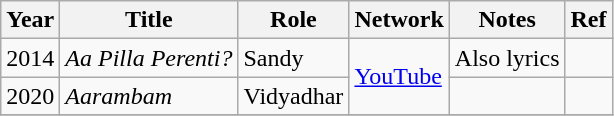<table class="wikitable sortable">
<tr>
<th scope="col">Year</th>
<th scope="col">Title</th>
<th scope="col">Role</th>
<th scope="col">Network</th>
<th class="unsortable" scope="col">Notes</th>
<th class="unsortable" scope="col">Ref</th>
</tr>
<tr>
<td>2014</td>
<td><em>Aa Pilla Perenti?</em></td>
<td>Sandy</td>
<td rowspan="2"><a href='#'>YouTube</a></td>
<td>Also lyrics</td>
<td></td>
</tr>
<tr>
<td>2020</td>
<td><em>Aarambam</em></td>
<td>Vidyadhar</td>
<td></td>
<td></td>
</tr>
<tr>
</tr>
</table>
